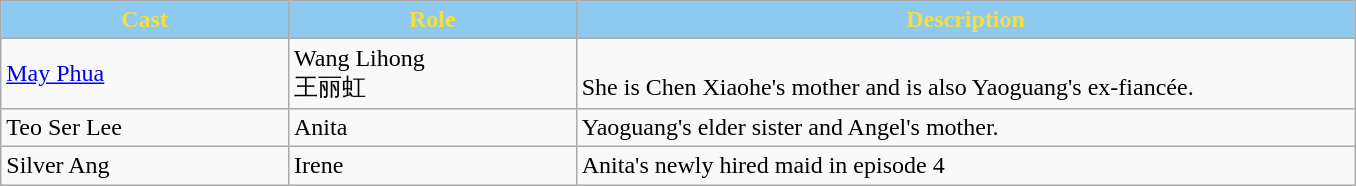<table class="wikitable">
<tr>
<th style="background:#8ecaef; color:#f5de40; width:17%">Cast</th>
<th style="background:#8ecaef; color:#f5de40; width:17%">Role</th>
<th style="background:#8ecaef; color:#f5de40; width:46%">Description</th>
</tr>
<tr>
<td><a href='#'>May Phua</a></td>
<td>Wang Lihong <br> 王丽虹</td>
<td><br>She is Chen Xiaohe's mother and is also Yaoguang's ex-fiancée.</td>
</tr>
<tr>
<td>Teo Ser Lee</td>
<td>Anita</td>
<td>Yaoguang's elder sister and Angel's mother.</td>
</tr>
<tr>
<td>Silver Ang</td>
<td>Irene</td>
<td>Anita's newly hired maid in episode 4</td>
</tr>
</table>
